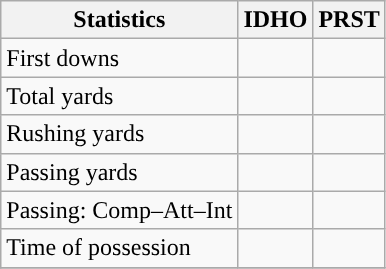<table class="wikitable" style="float: left;">
<tr>
<th>Statistics</th>
<th>IDHO</th>
<th>PRST</th>
</tr>
<tr>
<td>First downs</td>
<td></td>
<td></td>
</tr>
<tr>
<td>Total yards</td>
<td></td>
<td></td>
</tr>
<tr>
<td>Rushing yards</td>
<td></td>
<td></td>
</tr>
<tr>
<td>Passing yards</td>
<td></td>
<td></td>
</tr>
<tr>
<td>Passing: Comp–Att–Int</td>
<td></td>
<td></td>
</tr>
<tr>
<td>Time of possession</td>
<td></td>
<td></td>
</tr>
<tr>
</tr>
</table>
